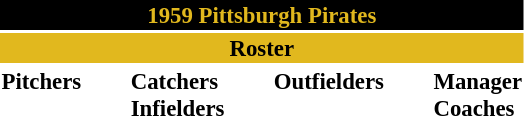<table class="toccolours" style="font-size: 95%;">
<tr>
<th colspan="10" style="background-color: black; color: #e1b81e; text-align: center;">1959 Pittsburgh Pirates</th>
</tr>
<tr>
<td colspan="10" style="background-color: #e1b81e; color: black; text-align: center;"><strong>Roster</strong></td>
</tr>
<tr>
<td valign="top"><strong>Pitchers</strong><br>















</td>
<td width="25px"></td>
<td valign="top"><strong>Catchers</strong><br>



<strong>Infielders</strong>








</td>
<td width="25px"></td>
<td valign="top"><strong>Outfielders</strong><br>





</td>
<td width="25px"></td>
<td valign="top"><strong>Manager</strong><br>
<strong>Coaches</strong>





</td>
</tr>
</table>
